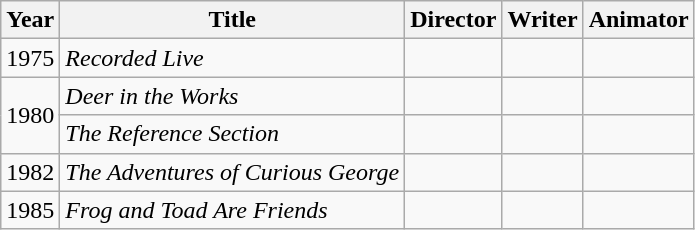<table class="wikitable sortable">
<tr>
<th>Year</th>
<th>Title</th>
<th>Director</th>
<th>Writer</th>
<th>Animator</th>
</tr>
<tr>
<td>1975</td>
<td><em>Recorded Live</em></td>
<td></td>
<td></td>
<td></td>
</tr>
<tr>
<td rowspan="2">1980</td>
<td><em>Deer in the Works</em></td>
<td></td>
<td></td>
<td></td>
</tr>
<tr>
<td><em>The Reference Section</em></td>
<td></td>
<td></td>
<td></td>
</tr>
<tr>
<td>1982</td>
<td><em>The Adventures of Curious George</em></td>
<td></td>
<td></td>
<td></td>
</tr>
<tr>
<td>1985</td>
<td><em>Frog and Toad Are Friends</em></td>
<td></td>
<td></td>
<td></td>
</tr>
</table>
